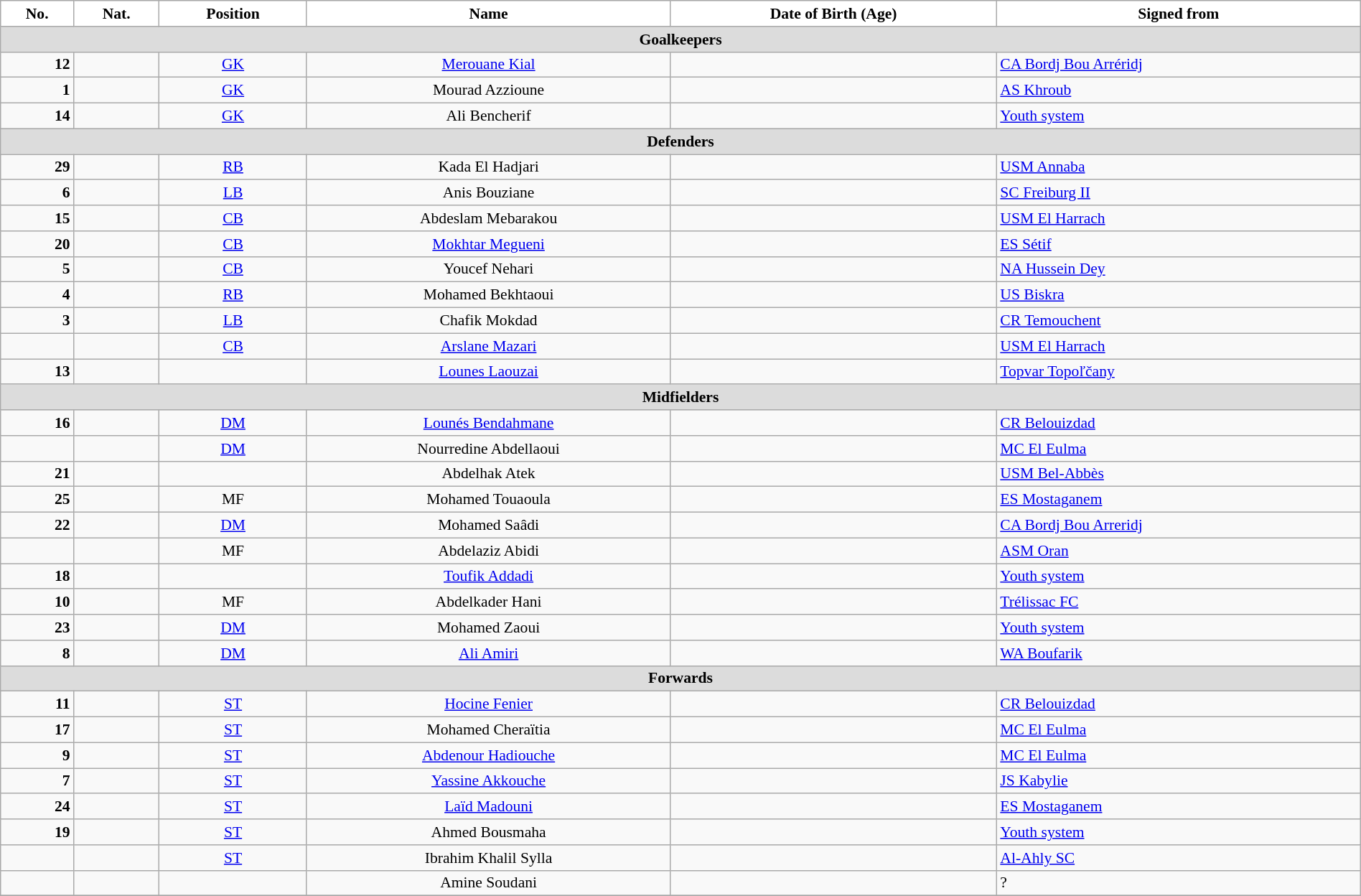<table class="wikitable" style="text-align:center; font-size:90%; width:100%">
<tr>
<th style="background:white; color:black; text-align:center;">No.</th>
<th style="background:white; color:black; text-align:center;">Nat.</th>
<th style="background:white; color:black; text-align:center;">Position</th>
<th style="background:white; color:black; text-align:center;">Name</th>
<th style="background:white; color:black; text-align:center;">Date of Birth (Age)</th>
<th style="background:white; color:black; text-align:center;">Signed from</th>
</tr>
<tr>
<th colspan=10 style="background:#DCDCDC; text-align:center;">Goalkeepers</th>
</tr>
<tr>
<td style="text-align:right"><strong>12</strong></td>
<td></td>
<td><a href='#'>GK</a></td>
<td><a href='#'>Merouane Kial</a></td>
<td></td>
<td style="text-align:left"> <a href='#'>CA Bordj Bou Arréridj</a></td>
</tr>
<tr>
<td style="text-align:right"><strong>1</strong></td>
<td></td>
<td><a href='#'>GK</a></td>
<td>Mourad Azzioune</td>
<td></td>
<td style="text-align:left"> <a href='#'>AS Khroub</a></td>
</tr>
<tr>
<td style="text-align:right"><strong>14</strong></td>
<td></td>
<td><a href='#'>GK</a></td>
<td>Ali Bencherif</td>
<td></td>
<td style="text-align:left"> <a href='#'>Youth system</a></td>
</tr>
<tr>
<th colspan=10 style="background:#DCDCDC; text-align:center;">Defenders</th>
</tr>
<tr>
<td style="text-align:right"><strong>29</strong></td>
<td></td>
<td><a href='#'>RB</a></td>
<td>Kada El Hadjari</td>
<td></td>
<td style="text-align:left"> <a href='#'>USM Annaba</a></td>
</tr>
<tr>
<td style="text-align:right"><strong>6</strong></td>
<td></td>
<td><a href='#'>LB</a></td>
<td>Anis Bouziane</td>
<td></td>
<td style="text-align:left"> <a href='#'>SC Freiburg II</a></td>
</tr>
<tr>
<td style="text-align:right"><strong>15</strong></td>
<td></td>
<td><a href='#'>CB</a></td>
<td>Abdeslam Mebarakou</td>
<td></td>
<td style="text-align:left"> <a href='#'>USM El Harrach</a></td>
</tr>
<tr>
<td style="text-align:right"><strong>20</strong></td>
<td></td>
<td><a href='#'>CB</a></td>
<td><a href='#'>Mokhtar Megueni</a></td>
<td></td>
<td style="text-align:left"> <a href='#'>ES Sétif</a></td>
</tr>
<tr>
<td style="text-align:right"><strong>5</strong></td>
<td></td>
<td><a href='#'>CB</a></td>
<td>Youcef Nehari</td>
<td></td>
<td style="text-align:left"> <a href='#'>NA Hussein Dey</a></td>
</tr>
<tr>
<td style="text-align:right"><strong>4</strong></td>
<td></td>
<td><a href='#'>RB</a></td>
<td>Mohamed Bekhtaoui</td>
<td></td>
<td style="text-align:left"> <a href='#'>US Biskra</a></td>
</tr>
<tr>
<td style="text-align:right"><strong>3</strong></td>
<td></td>
<td><a href='#'>LB</a></td>
<td>Chafik Mokdad</td>
<td></td>
<td style="text-align:left"> <a href='#'>CR Temouchent</a></td>
</tr>
<tr>
<td></td>
<td></td>
<td><a href='#'>CB</a></td>
<td><a href='#'>Arslane Mazari</a></td>
<td></td>
<td style="text-align:left"> <a href='#'>USM El Harrach</a></td>
</tr>
<tr>
<td style="text-align:right"><strong>13</strong></td>
<td></td>
<td></td>
<td><a href='#'>Lounes Laouzai</a></td>
<td></td>
<td style="text-align:left"> <a href='#'>Topvar Topoľčany</a></td>
</tr>
<tr>
<th colspan=10 style="background:#DCDCDC; text-align:center;">Midfielders</th>
</tr>
<tr>
<td style="text-align:right"><strong>16</strong></td>
<td></td>
<td><a href='#'>DM</a></td>
<td><a href='#'>Lounés Bendahmane</a></td>
<td></td>
<td style="text-align:left"> <a href='#'>CR Belouizdad</a></td>
</tr>
<tr>
<td></td>
<td></td>
<td><a href='#'>DM</a></td>
<td>Nourredine Abdellaoui</td>
<td></td>
<td style="text-align:left"> <a href='#'>MC El Eulma</a></td>
</tr>
<tr>
<td style="text-align:right"><strong>21</strong></td>
<td></td>
<td></td>
<td>Abdelhak Atek</td>
<td></td>
<td style="text-align:left"> <a href='#'>USM Bel-Abbès</a></td>
</tr>
<tr>
<td style="text-align:right"><strong>25</strong></td>
<td></td>
<td>MF</td>
<td>Mohamed Touaoula</td>
<td></td>
<td style="text-align:left"> <a href='#'>ES Mostaganem</a></td>
</tr>
<tr>
<td style="text-align:right"><strong>22</strong></td>
<td></td>
<td><a href='#'>DM</a></td>
<td>Mohamed Saâdi</td>
<td></td>
<td style="text-align:left"> <a href='#'>CA Bordj Bou Arreridj</a></td>
</tr>
<tr>
<td></td>
<td></td>
<td>MF</td>
<td>Abdelaziz Abidi</td>
<td></td>
<td style="text-align:left"> <a href='#'>ASM Oran</a></td>
</tr>
<tr>
<td style="text-align:right"><strong>18</strong></td>
<td></td>
<td></td>
<td><a href='#'>Toufik Addadi</a></td>
<td></td>
<td style="text-align:left"> <a href='#'>Youth system</a></td>
</tr>
<tr>
<td style="text-align:right"><strong>10</strong></td>
<td></td>
<td>MF</td>
<td>Abdelkader Hani</td>
<td></td>
<td style="text-align:left"> <a href='#'>Trélissac FC</a></td>
</tr>
<tr>
<td style="text-align:right"><strong>23</strong></td>
<td></td>
<td><a href='#'>DM</a></td>
<td>Mohamed Zaoui</td>
<td></td>
<td style="text-align:left"> <a href='#'>Youth system</a></td>
</tr>
<tr>
<td style="text-align:right"><strong>8</strong></td>
<td></td>
<td><a href='#'>DM</a></td>
<td><a href='#'>Ali Amiri</a></td>
<td></td>
<td style="text-align:left"> <a href='#'>WA Boufarik</a></td>
</tr>
<tr>
<th colspan=10 style="background:#DCDCDC; text-align:center;">Forwards</th>
</tr>
<tr>
<td style="text-align:right"><strong>11</strong></td>
<td></td>
<td><a href='#'>ST</a></td>
<td><a href='#'>Hocine Fenier</a></td>
<td></td>
<td style="text-align:left"> <a href='#'>CR Belouizdad</a></td>
</tr>
<tr>
<td style="text-align:right"><strong>17</strong></td>
<td></td>
<td><a href='#'>ST</a></td>
<td>Mohamed Cheraïtia</td>
<td></td>
<td style="text-align:left"> <a href='#'>MC El Eulma</a></td>
</tr>
<tr>
<td style="text-align:right"><strong>9</strong></td>
<td></td>
<td><a href='#'>ST</a></td>
<td><a href='#'>Abdenour Hadiouche</a></td>
<td></td>
<td style="text-align:left"> <a href='#'>MC El Eulma</a></td>
</tr>
<tr>
<td style="text-align:right"><strong>7</strong></td>
<td></td>
<td><a href='#'>ST</a></td>
<td><a href='#'>Yassine Akkouche</a></td>
<td></td>
<td style="text-align:left"> <a href='#'>JS Kabylie</a></td>
</tr>
<tr>
<td style="text-align:right"><strong>24</strong></td>
<td></td>
<td><a href='#'>ST</a></td>
<td><a href='#'>Laïd Madouni</a></td>
<td></td>
<td style="text-align:left"> <a href='#'>ES Mostaganem</a></td>
</tr>
<tr>
<td style="text-align:right"><strong>19</strong></td>
<td></td>
<td><a href='#'>ST</a></td>
<td>Ahmed Bousmaha</td>
<td></td>
<td style="text-align:left"> <a href='#'>Youth system</a></td>
</tr>
<tr>
<td></td>
<td></td>
<td><a href='#'>ST</a></td>
<td>Ibrahim Khalil Sylla</td>
<td></td>
<td style="text-align:left"> <a href='#'>Al-Ahly SC</a></td>
</tr>
<tr>
<td></td>
<td></td>
<td></td>
<td>Amine Soudani</td>
<td></td>
<td style="text-align:left"> ?</td>
</tr>
<tr>
</tr>
</table>
